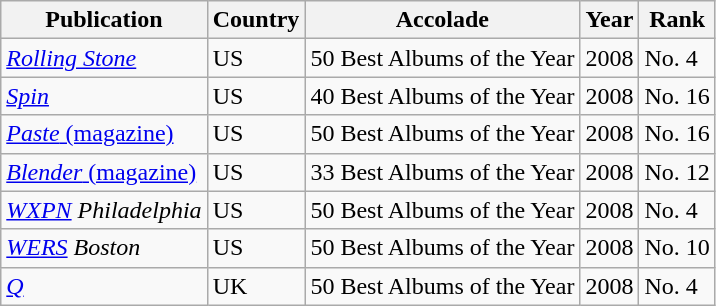<table class="wikitable">
<tr>
<th>Publication</th>
<th>Country</th>
<th>Accolade</th>
<th>Year</th>
<th>Rank</th>
</tr>
<tr>
<td><em><a href='#'>Rolling Stone</a></em></td>
<td>US</td>
<td>50 Best Albums of the Year</td>
<td>2008</td>
<td>No. 4</td>
</tr>
<tr>
<td><em><a href='#'>Spin</a></em></td>
<td>US</td>
<td>40 Best Albums of the Year</td>
<td>2008</td>
<td>No. 16</td>
</tr>
<tr>
<td><a href='#'><em>Paste</em> (magazine)</a></td>
<td>US</td>
<td>50 Best Albums of the Year</td>
<td>2008</td>
<td>No. 16</td>
</tr>
<tr>
<td><a href='#'><em>Blender</em> (magazine)</a></td>
<td>US</td>
<td>33 Best Albums of the Year</td>
<td>2008</td>
<td>No. 12</td>
</tr>
<tr>
<td><em><a href='#'>WXPN</a> Philadelphia</em></td>
<td>US</td>
<td>50 Best Albums of the Year</td>
<td>2008</td>
<td>No. 4</td>
</tr>
<tr>
<td><em><a href='#'>WERS</a> Boston</em></td>
<td>US</td>
<td>50 Best Albums of the Year</td>
<td>2008</td>
<td>No. 10</td>
</tr>
<tr>
<td><em><a href='#'>Q</a></em></td>
<td>UK</td>
<td>50 Best Albums of the Year</td>
<td>2008</td>
<td>No. 4</td>
</tr>
</table>
